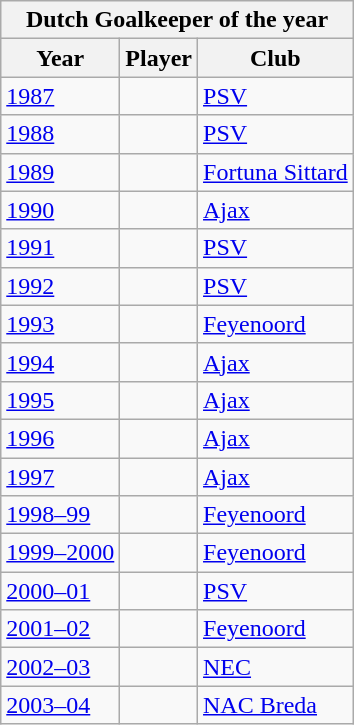<table class="wikitable">
<tr>
<th colspan="3">Dutch Goalkeeper of the year</th>
</tr>
<tr>
<th>Year</th>
<th>Player</th>
<th>Club</th>
</tr>
<tr>
<td><a href='#'>1987</a></td>
<td></td>
<td><a href='#'>PSV</a></td>
</tr>
<tr>
<td><a href='#'>1988</a></td>
<td></td>
<td><a href='#'>PSV</a></td>
</tr>
<tr>
<td><a href='#'>1989</a></td>
<td></td>
<td><a href='#'>Fortuna Sittard</a></td>
</tr>
<tr>
<td><a href='#'>1990</a></td>
<td></td>
<td><a href='#'>Ajax</a></td>
</tr>
<tr>
<td><a href='#'>1991</a></td>
<td></td>
<td><a href='#'>PSV</a></td>
</tr>
<tr>
<td><a href='#'>1992</a></td>
<td></td>
<td><a href='#'>PSV</a></td>
</tr>
<tr>
<td><a href='#'>1993</a></td>
<td></td>
<td><a href='#'>Feyenoord</a></td>
</tr>
<tr>
<td><a href='#'>1994</a></td>
<td></td>
<td><a href='#'>Ajax</a></td>
</tr>
<tr>
<td><a href='#'>1995</a></td>
<td></td>
<td><a href='#'>Ajax</a></td>
</tr>
<tr>
<td><a href='#'>1996</a></td>
<td></td>
<td><a href='#'>Ajax</a></td>
</tr>
<tr>
<td><a href='#'>1997</a></td>
<td></td>
<td><a href='#'>Ajax</a></td>
</tr>
<tr>
<td><a href='#'>1998–99</a></td>
<td></td>
<td><a href='#'>Feyenoord</a></td>
</tr>
<tr>
<td><a href='#'>1999–2000</a></td>
<td></td>
<td><a href='#'>Feyenoord</a></td>
</tr>
<tr>
<td><a href='#'>2000–01</a></td>
<td></td>
<td><a href='#'>PSV</a></td>
</tr>
<tr>
<td><a href='#'>2001–02</a></td>
<td></td>
<td><a href='#'>Feyenoord</a></td>
</tr>
<tr>
<td><a href='#'>2002–03</a></td>
<td></td>
<td><a href='#'>NEC</a></td>
</tr>
<tr>
<td><a href='#'>2003–04</a></td>
<td></td>
<td><a href='#'>NAC Breda</a></td>
</tr>
</table>
